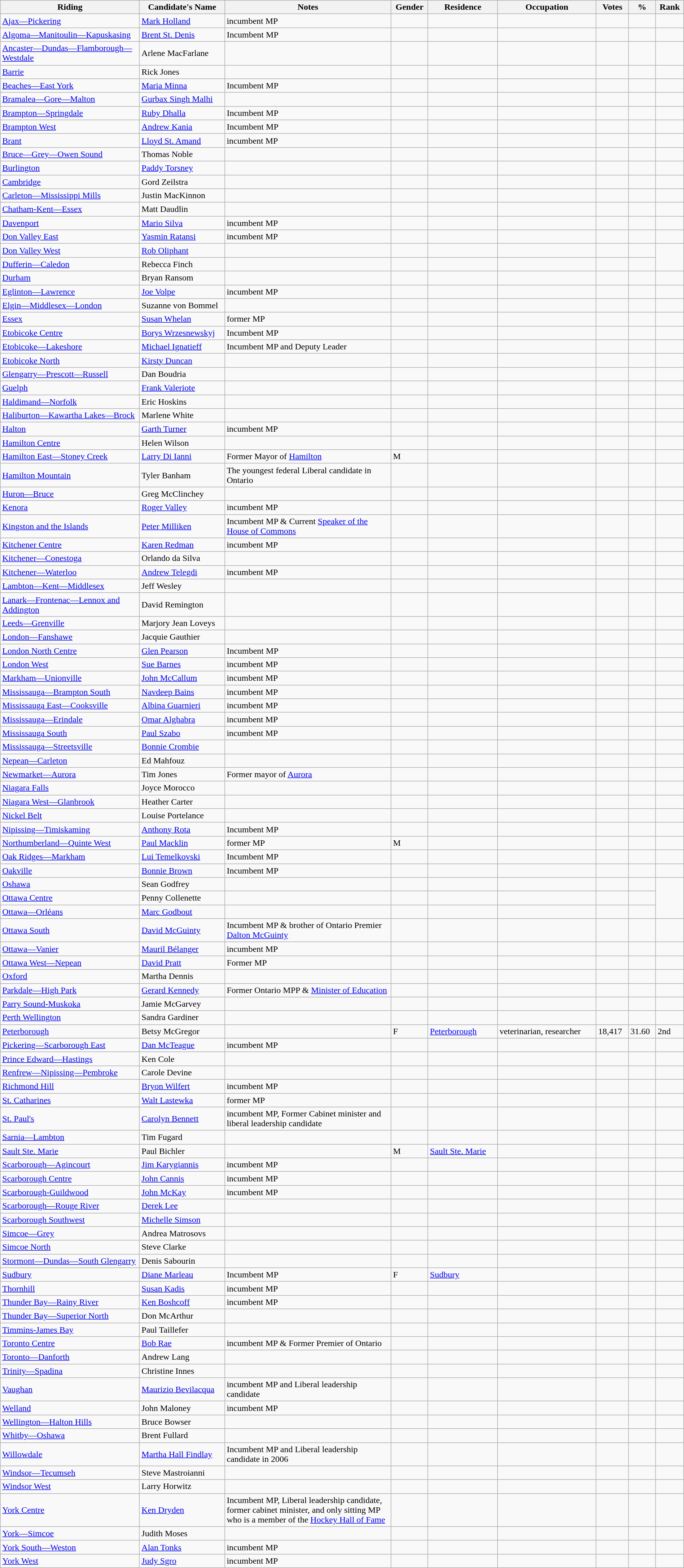<table class="wikitable sortable"  width="100%">
<tr>
<th width="250">Riding<br></th>
<th width="150">Candidate's Name</th>
<th width="300">Notes</th>
<th>Gender</th>
<th>Residence</th>
<th>Occupation</th>
<th>Votes</th>
<th>%</th>
<th>Rank</th>
</tr>
<tr>
<td><a href='#'>Ajax—Pickering</a></td>
<td><a href='#'>Mark Holland</a></td>
<td>incumbent MP</td>
<td></td>
<td></td>
<td></td>
<td></td>
<td></td>
<td></td>
</tr>
<tr>
<td><a href='#'>Algoma—Manitoulin—Kapuskasing</a></td>
<td><a href='#'>Brent St. Denis</a></td>
<td>Incumbent MP</td>
<td></td>
<td></td>
<td></td>
<td></td>
<td></td>
<td></td>
</tr>
<tr>
<td><a href='#'>Ancaster—Dundas—Flamborough—Westdale</a></td>
<td>Arlene MacFarlane</td>
<td></td>
<td></td>
<td></td>
<td></td>
<td></td>
<td></td>
<td></td>
</tr>
<tr>
<td><a href='#'>Barrie</a></td>
<td>Rick Jones</td>
<td></td>
<td></td>
<td></td>
<td></td>
<td></td>
<td></td>
<td></td>
</tr>
<tr>
<td><a href='#'>Beaches—East York</a></td>
<td><a href='#'>Maria Minna</a></td>
<td>Incumbent MP</td>
<td></td>
<td></td>
<td></td>
<td></td>
<td></td>
<td></td>
</tr>
<tr>
<td><a href='#'>Bramalea—Gore—Malton</a></td>
<td><a href='#'>Gurbax Singh Malhi</a></td>
<td></td>
<td></td>
<td></td>
<td></td>
<td></td>
<td></td>
<td></td>
</tr>
<tr>
<td><a href='#'>Brampton—Springdale</a></td>
<td><a href='#'>Ruby Dhalla</a></td>
<td>Incumbent MP</td>
<td></td>
<td></td>
<td></td>
<td></td>
<td></td>
<td></td>
</tr>
<tr>
<td><a href='#'>Brampton West</a></td>
<td><a href='#'>Andrew Kania</a></td>
<td>Incumbent MP</td>
<td></td>
<td></td>
<td></td>
<td></td>
<td></td>
<td></td>
</tr>
<tr>
<td><a href='#'>Brant</a></td>
<td><a href='#'>Lloyd St. Amand</a></td>
<td>incumbent MP</td>
<td></td>
<td></td>
<td></td>
<td></td>
<td></td>
</tr>
<tr>
<td><a href='#'>Bruce—Grey—Owen Sound</a></td>
<td>Thomas Noble</td>
<td></td>
<td></td>
<td></td>
<td></td>
<td></td>
<td></td>
<td></td>
</tr>
<tr>
<td><a href='#'>Burlington</a></td>
<td><a href='#'>Paddy Torsney</a></td>
<td></td>
<td></td>
<td></td>
<td></td>
<td></td>
<td></td>
<td></td>
</tr>
<tr>
<td><a href='#'>Cambridge</a></td>
<td>Gord Zeilstra</td>
<td></td>
<td></td>
<td></td>
<td></td>
<td></td>
<td></td>
<td></td>
</tr>
<tr>
<td><a href='#'>Carleton—Mississippi Mills</a></td>
<td>Justin MacKinnon</td>
<td></td>
<td></td>
<td></td>
<td></td>
<td></td>
<td></td>
<td></td>
</tr>
<tr>
<td><a href='#'>Chatham-Kent—Essex</a></td>
<td>Matt Daudlin</td>
<td></td>
<td></td>
<td></td>
<td></td>
<td></td>
<td></td>
<td></td>
</tr>
<tr>
<td><a href='#'>Davenport</a></td>
<td><a href='#'>Mario Silva</a></td>
<td>incumbent MP</td>
<td></td>
<td></td>
<td></td>
<td></td>
<td></td>
<td></td>
</tr>
<tr>
<td><a href='#'>Don Valley East</a></td>
<td><a href='#'>Yasmin Ratansi</a></td>
<td>incumbent MP</td>
<td></td>
<td></td>
<td></td>
<td></td>
<td></td>
<td></td>
</tr>
<tr>
<td><a href='#'>Don Valley West</a></td>
<td><a href='#'>Rob Oliphant</a></td>
<td></td>
<td></td>
<td></td>
<td></td>
<td></td>
<td></td>
</tr>
<tr>
<td><a href='#'>Dufferin—Caledon</a></td>
<td>Rebecca Finch</td>
<td></td>
<td></td>
<td></td>
<td></td>
<td></td>
<td></td>
</tr>
<tr>
<td><a href='#'>Durham</a></td>
<td>Bryan Ransom</td>
<td></td>
<td></td>
<td></td>
<td></td>
<td></td>
<td></td>
<td></td>
</tr>
<tr>
<td><a href='#'>Eglinton—Lawrence</a></td>
<td><a href='#'>Joe Volpe</a></td>
<td>incumbent MP</td>
<td></td>
<td></td>
<td></td>
<td></td>
<td></td>
<td></td>
</tr>
<tr>
<td><a href='#'>Elgin—Middlesex—London</a></td>
<td>Suzanne von Bommel</td>
<td></td>
<td></td>
<td></td>
<td></td>
<td></td>
<td></td>
<td></td>
</tr>
<tr>
<td><a href='#'>Essex</a></td>
<td><a href='#'>Susan Whelan</a></td>
<td>former MP</td>
<td></td>
<td></td>
<td></td>
<td></td>
<td></td>
<td></td>
</tr>
<tr>
<td><a href='#'>Etobicoke Centre</a></td>
<td><a href='#'>Borys Wrzesnewskyj</a></td>
<td>Incumbent MP</td>
<td></td>
<td></td>
<td></td>
<td></td>
<td></td>
<td></td>
</tr>
<tr>
<td><a href='#'>Etobicoke—Lakeshore</a></td>
<td><a href='#'>Michael Ignatieff</a></td>
<td>Incumbent MP and Deputy Leader</td>
<td></td>
<td></td>
<td></td>
<td></td>
<td></td>
<td></td>
</tr>
<tr>
<td><a href='#'>Etobicoke North</a></td>
<td><a href='#'>Kirsty Duncan</a></td>
<td></td>
<td></td>
<td></td>
<td></td>
<td></td>
<td></td>
<td></td>
</tr>
<tr>
<td><a href='#'>Glengarry—Prescott—Russell</a></td>
<td>Dan Boudria</td>
<td></td>
<td></td>
<td></td>
<td></td>
<td></td>
<td></td>
</tr>
<tr>
<td><a href='#'>Guelph</a></td>
<td><a href='#'>Frank Valeriote</a></td>
<td></td>
<td></td>
<td></td>
<td></td>
<td></td>
<td></td>
<td></td>
</tr>
<tr>
<td><a href='#'>Haldimand—Norfolk</a></td>
<td>Eric Hoskins</td>
<td></td>
<td></td>
<td></td>
<td></td>
<td></td>
<td></td>
</tr>
<tr>
<td><a href='#'>Haliburton—Kawartha Lakes—Brock</a></td>
<td>Marlene White</td>
<td></td>
<td></td>
<td></td>
<td></td>
<td></td>
<td></td>
<td></td>
</tr>
<tr>
<td><a href='#'>Halton</a></td>
<td><a href='#'>Garth Turner</a></td>
<td>incumbent MP</td>
<td></td>
<td></td>
<td></td>
<td></td>
<td></td>
</tr>
<tr>
<td><a href='#'>Hamilton Centre</a></td>
<td>Helen Wilson</td>
<td></td>
<td></td>
<td></td>
<td></td>
<td></td>
<td></td>
<td></td>
</tr>
<tr>
<td><a href='#'>Hamilton East—Stoney Creek</a></td>
<td><a href='#'>Larry Di Ianni</a></td>
<td>Former Mayor of <a href='#'>Hamilton</a></td>
<td>M</td>
<td></td>
<td></td>
<td></td>
<td></td>
<td></td>
</tr>
<tr>
<td><a href='#'>Hamilton Mountain</a></td>
<td>Tyler Banham</td>
<td>The youngest federal Liberal candidate in Ontario</td>
<td></td>
<td></td>
<td></td>
<td></td>
<td></td>
</tr>
<tr>
<td><a href='#'>Huron—Bruce</a></td>
<td>Greg McClinchey</td>
<td></td>
<td></td>
<td></td>
<td></td>
<td></td>
<td></td>
<td></td>
</tr>
<tr>
<td><a href='#'>Kenora</a></td>
<td><a href='#'>Roger Valley</a></td>
<td>incumbent MP</td>
<td></td>
<td></td>
<td></td>
<td></td>
<td></td>
<td></td>
</tr>
<tr>
<td><a href='#'>Kingston and the Islands</a></td>
<td><a href='#'>Peter Milliken</a></td>
<td>Incumbent MP & Current <a href='#'>Speaker of the House of Commons</a></td>
<td></td>
<td></td>
<td></td>
<td></td>
<td></td>
<td></td>
</tr>
<tr>
<td><a href='#'>Kitchener Centre</a></td>
<td><a href='#'>Karen Redman</a></td>
<td>incumbent MP</td>
<td></td>
<td></td>
<td></td>
<td></td>
<td></td>
</tr>
<tr>
<td><a href='#'>Kitchener—Conestoga</a></td>
<td>Orlando da Silva</td>
<td></td>
<td></td>
<td></td>
<td></td>
<td></td>
<td></td>
<td></td>
</tr>
<tr>
<td><a href='#'>Kitchener—Waterloo</a></td>
<td><a href='#'>Andrew Telegdi</a></td>
<td>incumbent MP</td>
<td></td>
<td></td>
<td></td>
<td></td>
<td></td>
</tr>
<tr>
<td><a href='#'>Lambton—Kent—Middlesex</a></td>
<td>Jeff Wesley</td>
<td></td>
<td></td>
<td></td>
<td></td>
<td></td>
<td></td>
<td></td>
</tr>
<tr>
<td><a href='#'>Lanark—Frontenac—Lennox and Addington</a></td>
<td>David Remington</td>
<td></td>
<td></td>
<td></td>
<td></td>
<td></td>
<td></td>
<td></td>
</tr>
<tr>
<td><a href='#'>Leeds—Grenville</a></td>
<td>Marjory Jean Loveys</td>
<td></td>
<td></td>
<td></td>
<td></td>
<td></td>
<td></td>
<td></td>
</tr>
<tr>
<td><a href='#'>London—Fanshawe</a></td>
<td>Jacquie Gauthier</td>
<td></td>
<td></td>
<td></td>
<td></td>
<td></td>
<td></td>
<td></td>
</tr>
<tr>
<td><a href='#'>London North Centre</a></td>
<td><a href='#'>Glen Pearson</a></td>
<td>Incumbent MP</td>
<td></td>
<td></td>
<td></td>
<td></td>
<td></td>
<td></td>
</tr>
<tr>
<td><a href='#'>London West</a></td>
<td><a href='#'>Sue Barnes</a></td>
<td>incumbent MP</td>
<td></td>
<td></td>
<td></td>
<td></td>
<td></td>
<td></td>
</tr>
<tr>
<td><a href='#'>Markham—Unionville</a></td>
<td><a href='#'>John McCallum</a></td>
<td>incumbent MP</td>
<td></td>
<td></td>
<td></td>
<td></td>
<td></td>
<td></td>
</tr>
<tr>
<td><a href='#'>Mississauga—Brampton South</a></td>
<td><a href='#'>Navdeep Bains</a></td>
<td>incumbent MP</td>
<td></td>
<td></td>
<td></td>
<td></td>
<td></td>
<td></td>
</tr>
<tr>
<td><a href='#'>Mississauga East—Cooksville</a></td>
<td><a href='#'>Albina Guarnieri</a></td>
<td>incumbent MP</td>
<td></td>
<td></td>
<td></td>
<td></td>
<td></td>
<td></td>
</tr>
<tr>
<td><a href='#'>Mississauga—Erindale</a></td>
<td><a href='#'>Omar Alghabra</a></td>
<td>incumbent MP</td>
<td></td>
<td></td>
<td></td>
<td></td>
<td></td>
<td></td>
</tr>
<tr>
<td><a href='#'>Mississauga South</a></td>
<td><a href='#'>Paul Szabo</a></td>
<td>incumbent MP</td>
<td></td>
<td></td>
<td></td>
<td></td>
<td></td>
<td></td>
</tr>
<tr>
<td><a href='#'>Mississauga—Streetsville</a></td>
<td><a href='#'>Bonnie Crombie</a></td>
<td></td>
<td></td>
<td></td>
<td></td>
<td></td>
<td></td>
<td></td>
</tr>
<tr>
<td><a href='#'>Nepean—Carleton</a></td>
<td>Ed Mahfouz</td>
<td></td>
<td></td>
<td></td>
<td></td>
<td></td>
<td></td>
</tr>
<tr>
<td><a href='#'>Newmarket—Aurora</a></td>
<td>Tim Jones</td>
<td>Former mayor of <a href='#'>Aurora</a></td>
<td></td>
<td></td>
<td></td>
<td></td>
<td></td>
<td></td>
</tr>
<tr>
<td><a href='#'>Niagara Falls</a></td>
<td>Joyce Morocco</td>
<td></td>
<td></td>
<td></td>
<td></td>
<td></td>
<td></td>
<td></td>
</tr>
<tr>
<td><a href='#'>Niagara West—Glanbrook</a></td>
<td>Heather Carter</td>
<td></td>
<td></td>
<td></td>
<td></td>
<td></td>
<td></td>
<td></td>
</tr>
<tr>
<td><a href='#'>Nickel Belt</a></td>
<td>Louise Portelance</td>
<td></td>
<td></td>
<td></td>
<td></td>
<td></td>
<td></td>
<td></td>
</tr>
<tr>
<td><a href='#'>Nipissing—Timiskaming</a></td>
<td><a href='#'>Anthony Rota</a></td>
<td>Incumbent MP</td>
<td></td>
<td></td>
<td></td>
<td></td>
<td></td>
<td></td>
</tr>
<tr>
<td><a href='#'>Northumberland—Quinte West</a></td>
<td><a href='#'>Paul Macklin</a></td>
<td>former MP</td>
<td>M</td>
<td></td>
<td></td>
<td></td>
<td></td>
</tr>
<tr>
<td><a href='#'>Oak Ridges—Markham</a></td>
<td><a href='#'>Lui Temelkovski</a></td>
<td>Incumbent MP</td>
<td></td>
<td></td>
<td></td>
<td></td>
<td></td>
<td></td>
</tr>
<tr>
<td><a href='#'>Oakville</a></td>
<td><a href='#'>Bonnie Brown</a></td>
<td>Incumbent MP</td>
<td></td>
<td></td>
<td></td>
<td></td>
<td></td>
<td></td>
</tr>
<tr>
<td><a href='#'>Oshawa</a></td>
<td>Sean Godfrey</td>
<td></td>
<td></td>
<td></td>
<td></td>
<td></td>
<td></td>
</tr>
<tr>
<td><a href='#'>Ottawa Centre</a></td>
<td>Penny Collenette</td>
<td></td>
<td></td>
<td></td>
<td></td>
<td></td>
<td></td>
</tr>
<tr>
<td><a href='#'>Ottawa—Orléans</a></td>
<td><a href='#'>Marc Godbout</a></td>
<td></td>
<td></td>
<td></td>
<td></td>
<td></td>
<td></td>
</tr>
<tr>
<td><a href='#'>Ottawa South</a></td>
<td><a href='#'>David McGuinty</a></td>
<td>Incumbent MP & brother of Ontario Premier <a href='#'>Dalton McGuinty</a></td>
<td></td>
<td></td>
<td></td>
<td></td>
<td></td>
<td></td>
</tr>
<tr>
<td><a href='#'>Ottawa—Vanier</a></td>
<td><a href='#'>Mauril Bélanger</a></td>
<td>incumbent MP</td>
<td></td>
<td></td>
<td></td>
<td></td>
<td></td>
</tr>
<tr>
<td><a href='#'>Ottawa West—Nepean</a></td>
<td><a href='#'>David Pratt</a></td>
<td>Former MP</td>
<td></td>
<td></td>
<td></td>
<td></td>
<td></td>
<td></td>
</tr>
<tr>
<td><a href='#'>Oxford</a></td>
<td>Martha Dennis</td>
<td></td>
<td></td>
<td></td>
<td></td>
<td></td>
<td></td>
<td></td>
</tr>
<tr>
<td><a href='#'>Parkdale—High Park</a></td>
<td><a href='#'>Gerard Kennedy</a></td>
<td>Former Ontario MPP & <a href='#'>Minister of Education</a></td>
<td></td>
<td></td>
<td></td>
<td></td>
<td></td>
<td></td>
</tr>
<tr>
<td><a href='#'>Parry Sound-Muskoka</a></td>
<td>Jamie McGarvey</td>
<td></td>
<td></td>
<td></td>
<td></td>
<td></td>
<td></td>
<td></td>
</tr>
<tr>
<td><a href='#'>Perth Wellington</a></td>
<td>Sandra Gardiner</td>
<td></td>
<td></td>
<td></td>
<td></td>
<td></td>
<td></td>
<td></td>
</tr>
<tr>
<td><a href='#'>Peterborough</a></td>
<td>Betsy McGregor</td>
<td></td>
<td>F</td>
<td><a href='#'>Peterborough</a></td>
<td>veterinarian, researcher</td>
<td>18,417</td>
<td>31.60</td>
<td>2nd</td>
</tr>
<tr>
<td><a href='#'>Pickering—Scarborough East</a></td>
<td><a href='#'>Dan McTeague</a></td>
<td>incumbent MP</td>
<td></td>
<td></td>
<td></td>
<td></td>
<td></td>
<td></td>
</tr>
<tr>
<td><a href='#'>Prince Edward—Hastings</a></td>
<td>Ken Cole</td>
<td></td>
<td></td>
<td></td>
<td></td>
<td></td>
<td></td>
<td></td>
</tr>
<tr>
<td><a href='#'>Renfrew—Nipissing—Pembroke</a></td>
<td>Carole Devine</td>
<td></td>
<td></td>
<td></td>
<td></td>
<td></td>
<td></td>
<td></td>
</tr>
<tr>
<td><a href='#'>Richmond Hill</a></td>
<td><a href='#'>Bryon Wilfert</a></td>
<td>incumbent MP</td>
<td></td>
<td></td>
<td></td>
<td></td>
<td></td>
<td></td>
</tr>
<tr>
<td><a href='#'>St. Catharines</a></td>
<td><a href='#'>Walt Lastewka</a></td>
<td>former MP</td>
<td></td>
<td></td>
<td></td>
<td></td>
<td></td>
<td></td>
</tr>
<tr>
<td><a href='#'>St. Paul's</a></td>
<td><a href='#'>Carolyn Bennett</a></td>
<td>incumbent MP, Former Cabinet minister and liberal leadership candidate</td>
<td></td>
<td></td>
<td></td>
<td></td>
<td></td>
<td></td>
</tr>
<tr>
<td><a href='#'>Sarnia—Lambton</a></td>
<td>Tim Fugard</td>
<td></td>
<td></td>
<td></td>
<td></td>
<td></td>
<td></td>
<td></td>
</tr>
<tr>
<td><a href='#'>Sault Ste. Marie</a></td>
<td>Paul Bichler</td>
<td></td>
<td>M</td>
<td><a href='#'>Sault Ste. Marie</a></td>
<td></td>
<td></td>
<td></td>
<td></td>
</tr>
<tr>
<td><a href='#'>Scarborough—Agincourt</a></td>
<td><a href='#'>Jim Karygiannis</a></td>
<td>incumbent MP</td>
<td></td>
<td></td>
<td></td>
<td></td>
<td></td>
<td></td>
</tr>
<tr>
<td><a href='#'>Scarborough Centre</a></td>
<td><a href='#'>John Cannis</a></td>
<td>incumbent MP</td>
<td></td>
<td></td>
<td></td>
<td></td>
<td></td>
</tr>
<tr>
<td><a href='#'>Scarborough-Guildwood</a></td>
<td><a href='#'>John McKay</a></td>
<td>incumbent MP</td>
<td></td>
<td></td>
<td></td>
<td></td>
<td></td>
<td></td>
</tr>
<tr>
<td><a href='#'>Scarborough—Rouge River</a></td>
<td><a href='#'>Derek Lee</a></td>
<td></td>
<td></td>
<td></td>
<td></td>
<td></td>
<td></td>
<td></td>
</tr>
<tr>
<td><a href='#'>Scarborough Southwest</a></td>
<td><a href='#'>Michelle Simson</a></td>
<td></td>
<td></td>
<td></td>
<td></td>
<td></td>
<td></td>
<td></td>
</tr>
<tr>
<td><a href='#'>Simcoe—Grey</a></td>
<td>Andrea Matrosovs</td>
<td></td>
<td></td>
<td></td>
<td></td>
<td></td>
<td></td>
<td></td>
</tr>
<tr>
<td><a href='#'>Simcoe North</a></td>
<td>Steve Clarke</td>
<td></td>
<td></td>
<td></td>
<td></td>
<td></td>
<td></td>
</tr>
<tr>
<td><a href='#'>Stormont—Dundas—South Glengarry</a></td>
<td>Denis Sabourin</td>
<td></td>
<td></td>
<td></td>
<td></td>
<td></td>
<td></td>
<td></td>
</tr>
<tr>
<td><a href='#'>Sudbury</a></td>
<td><a href='#'>Diane Marleau</a></td>
<td>Incumbent MP</td>
<td>F</td>
<td><a href='#'>Sudbury</a></td>
<td></td>
<td></td>
<td></td>
<td></td>
</tr>
<tr>
<td><a href='#'>Thornhill</a></td>
<td><a href='#'>Susan Kadis</a></td>
<td>incumbent MP</td>
<td></td>
<td></td>
<td></td>
<td></td>
<td></td>
<td></td>
</tr>
<tr>
<td><a href='#'>Thunder Bay—Rainy River</a></td>
<td><a href='#'>Ken Boshcoff</a></td>
<td>incumbent MP</td>
<td></td>
<td></td>
<td></td>
<td></td>
<td></td>
<td></td>
</tr>
<tr>
<td><a href='#'>Thunder Bay—Superior North</a></td>
<td>Don McArthur</td>
<td></td>
<td></td>
<td></td>
<td></td>
<td></td>
<td></td>
<td></td>
</tr>
<tr>
<td><a href='#'>Timmins-James Bay</a></td>
<td>Paul Taillefer</td>
<td></td>
<td></td>
<td></td>
<td></td>
<td></td>
<td></td>
<td></td>
</tr>
<tr>
<td><a href='#'>Toronto Centre</a></td>
<td><a href='#'>Bob Rae</a></td>
<td>incumbent MP & Former Premier of Ontario</td>
<td></td>
<td></td>
<td></td>
<td></td>
<td></td>
<td></td>
</tr>
<tr>
<td><a href='#'>Toronto—Danforth</a></td>
<td>Andrew Lang</td>
<td></td>
<td></td>
<td></td>
<td></td>
<td></td>
<td></td>
</tr>
<tr>
<td><a href='#'>Trinity—Spadina</a></td>
<td>Christine Innes</td>
<td></td>
<td></td>
<td></td>
<td></td>
<td></td>
<td></td>
<td></td>
</tr>
<tr>
<td><a href='#'>Vaughan</a></td>
<td><a href='#'>Maurizio Bevilacqua</a></td>
<td>incumbent MP and Liberal leadership candidate</td>
<td></td>
<td></td>
<td></td>
<td></td>
<td></td>
<td></td>
</tr>
<tr>
<td><a href='#'>Welland</a></td>
<td>John Maloney</td>
<td>incumbent MP</td>
<td></td>
<td></td>
<td></td>
<td></td>
<td></td>
<td></td>
</tr>
<tr>
<td><a href='#'>Wellington—Halton Hills</a></td>
<td>Bruce Bowser</td>
<td></td>
<td></td>
<td></td>
<td></td>
<td></td>
<td></td>
<td></td>
</tr>
<tr>
<td><a href='#'>Whitby—Oshawa</a></td>
<td>Brent Fullard</td>
<td></td>
<td></td>
<td></td>
<td></td>
<td></td>
<td></td>
<td></td>
</tr>
<tr>
<td><a href='#'>Willowdale</a></td>
<td><a href='#'>Martha Hall Findlay</a></td>
<td>Incumbent MP and Liberal leadership candidate in 2006</td>
<td></td>
<td></td>
<td></td>
<td></td>
<td></td>
<td></td>
</tr>
<tr>
<td><a href='#'>Windsor—Tecumseh</a></td>
<td>Steve Mastroianni</td>
<td></td>
<td></td>
<td></td>
<td></td>
<td></td>
<td></td>
<td></td>
</tr>
<tr>
<td><a href='#'>Windsor West</a></td>
<td>Larry Horwitz</td>
<td></td>
<td></td>
<td></td>
<td></td>
<td></td>
<td></td>
<td></td>
</tr>
<tr>
<td><a href='#'>York Centre</a></td>
<td><a href='#'>Ken Dryden</a></td>
<td>Incumbent MP, Liberal leadership candidate, former cabinet minister, and only sitting MP who is a member of the <a href='#'>Hockey Hall of Fame</a></td>
<td></td>
<td></td>
<td></td>
<td></td>
<td></td>
<td></td>
</tr>
<tr>
<td><a href='#'>York—Simcoe</a></td>
<td>Judith Moses</td>
<td></td>
<td></td>
<td></td>
<td></td>
<td></td>
<td></td>
<td></td>
</tr>
<tr>
<td><a href='#'>York South—Weston</a></td>
<td><a href='#'>Alan Tonks</a></td>
<td>incumbent MP</td>
<td></td>
<td></td>
<td></td>
<td></td>
<td></td>
<td></td>
</tr>
<tr>
<td><a href='#'>York West</a></td>
<td><a href='#'>Judy Sgro</a></td>
<td>incumbent MP</td>
<td></td>
<td></td>
<td></td>
<td></td>
<td></td>
<td></td>
</tr>
</table>
